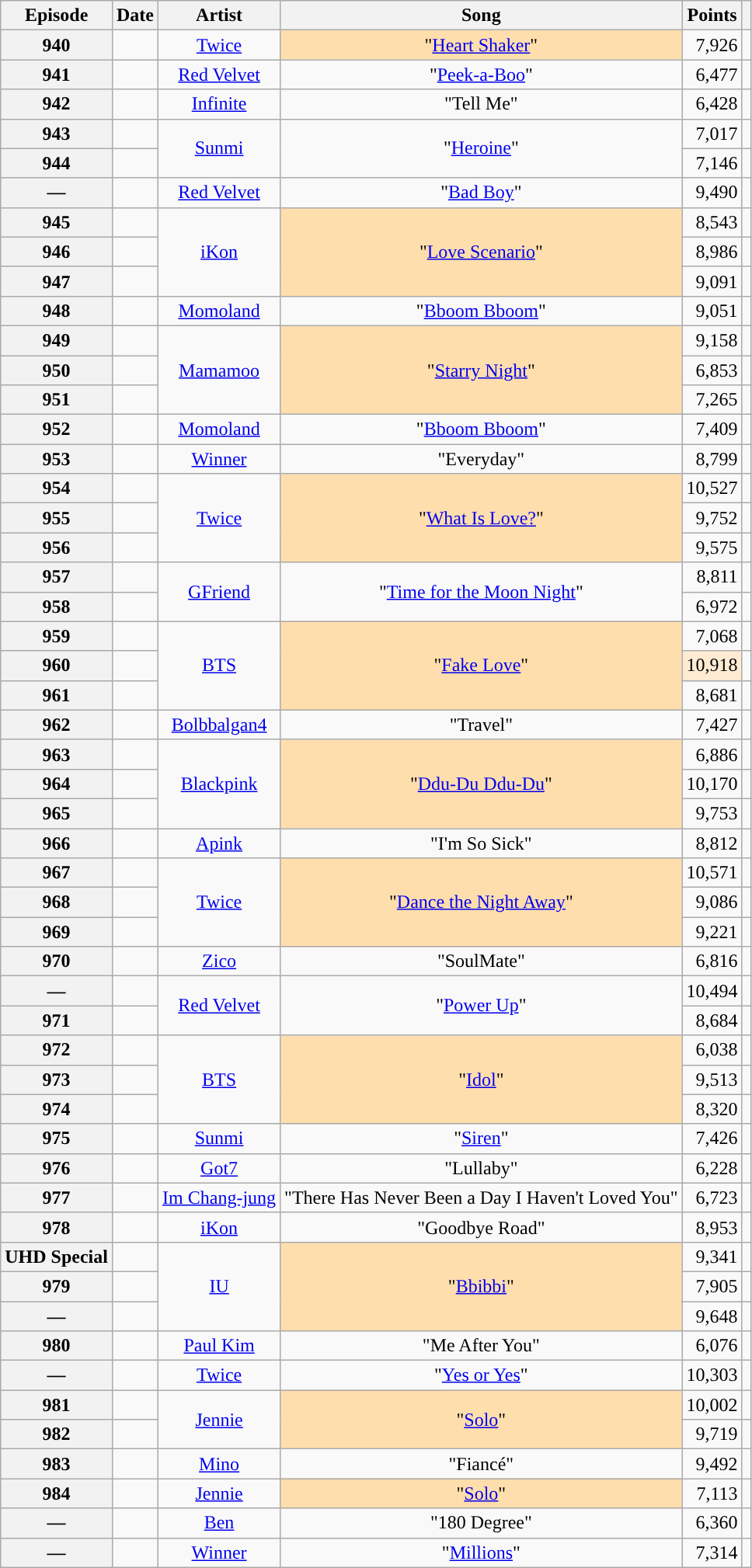<table class="wikitable plainrowheaders sortable" style="text-align:center">
<tr>
<th scope="col">Episode</th>
<th scope="col">Date</th>
<th scope="col">Artist</th>
<th scope="col">Song</th>
<th scope="col">Points</th>
<th scope="col" class="unsortable"></th>
</tr>
<tr>
<th scope="row">940</th>
<td></td>
<td><a href='#'>Twice</a></td>
<td style="background-color:#FFDEAD">"<a href='#'>Heart Shaker</a>" </td>
<td style="text-align:right">7,926</td>
<td></td>
</tr>
<tr>
<th scope="row">941</th>
<td></td>
<td><a href='#'>Red Velvet</a></td>
<td>"<a href='#'>Peek-a-Boo</a>"</td>
<td style="text-align:right">6,477</td>
<td></td>
</tr>
<tr>
<th scope="row">942</th>
<td></td>
<td><a href='#'>Infinite</a></td>
<td>"Tell Me"</td>
<td style="text-align:right">6,428</td>
<td></td>
</tr>
<tr>
<th scope="row">943</th>
<td></td>
<td rowspan="2"><a href='#'>Sunmi</a></td>
<td rowspan="2">"<a href='#'>Heroine</a>"</td>
<td style="text-align:right">7,017</td>
<td></td>
</tr>
<tr>
<th scope="row">944</th>
<td></td>
<td style="text-align:right">7,146</td>
<td></td>
</tr>
<tr>
<th scope="row">—</th>
<td></td>
<td><a href='#'>Red Velvet</a></td>
<td>"<a href='#'>Bad Boy</a>"</td>
<td style="text-align:right">9,490</td>
<td></td>
</tr>
<tr>
<th scope="row">945</th>
<td></td>
<td rowspan="3"><a href='#'>iKon</a></td>
<td rowspan="3" style="background-color:#FFDEAD">"<a href='#'>Love Scenario</a>" </td>
<td style="text-align:right">8,543</td>
<td></td>
</tr>
<tr>
<th scope="row">946</th>
<td></td>
<td style="text-align:right">8,986</td>
<td></td>
</tr>
<tr>
<th scope="row">947</th>
<td></td>
<td style="text-align:right">9,091</td>
<td></td>
</tr>
<tr>
<th scope="row">948</th>
<td></td>
<td><a href='#'>Momoland</a></td>
<td>"<a href='#'>Bboom Bboom</a>"</td>
<td style="text-align:right">9,051</td>
<td></td>
</tr>
<tr>
<th scope="row">949</th>
<td></td>
<td rowspan="3"><a href='#'>Mamamoo</a></td>
<td rowspan="3" style="background-color:#FFDEAD">"<a href='#'>Starry Night</a>" </td>
<td style="text-align:right">9,158</td>
<td></td>
</tr>
<tr>
<th scope="row">950</th>
<td></td>
<td style="text-align:right">6,853</td>
<td></td>
</tr>
<tr>
<th scope="row">951</th>
<td></td>
<td style="text-align:right">7,265</td>
<td></td>
</tr>
<tr>
<th scope="row">952</th>
<td></td>
<td><a href='#'>Momoland</a></td>
<td>"<a href='#'>Bboom Bboom</a>"</td>
<td style="text-align:right">7,409</td>
<td></td>
</tr>
<tr>
<th scope="row">953</th>
<td></td>
<td><a href='#'>Winner</a></td>
<td>"Everyday"</td>
<td style="text-align:right">8,799</td>
<td></td>
</tr>
<tr>
<th scope="row">954</th>
<td></td>
<td rowspan="3"><a href='#'>Twice</a></td>
<td rowspan="3" style="background-color:#FFDEAD">"<a href='#'>What Is Love?</a>" </td>
<td style="text-align:right">10,527</td>
<td></td>
</tr>
<tr>
<th scope="row">955</th>
<td></td>
<td style="text-align:right">9,752</td>
<td></td>
</tr>
<tr>
<th scope="row">956</th>
<td></td>
<td style="text-align:right">9,575</td>
<td></td>
</tr>
<tr>
<th scope="row">957</th>
<td></td>
<td rowspan="2"><a href='#'>GFriend</a></td>
<td rowspan="2">"<a href='#'>Time for the Moon Night</a>"</td>
<td style="text-align:right">8,811</td>
<td></td>
</tr>
<tr>
<th scope="row">958</th>
<td></td>
<td style="text-align:right">6,972</td>
<td></td>
</tr>
<tr>
<th scope="row">959</th>
<td></td>
<td rowspan="3"><a href='#'>BTS</a></td>
<td rowspan="3" style="background-color:#FFDEAD">"<a href='#'>Fake Love</a>" </td>
<td style="text-align:right">7,068</td>
<td></td>
</tr>
<tr>
<th scope="row">960</th>
<td></td>
<td style="background-color:#FFEBD2; text-align:right">10,918 </td>
<td></td>
</tr>
<tr>
<th scope="row">961</th>
<td></td>
<td style="text-align:right">8,681</td>
<td></td>
</tr>
<tr>
<th scope="row">962</th>
<td></td>
<td><a href='#'>Bolbbalgan4</a></td>
<td>"Travel"</td>
<td style="text-align:right">7,427</td>
<td></td>
</tr>
<tr>
<th scope="row">963</th>
<td></td>
<td rowspan="3"><a href='#'>Blackpink</a></td>
<td rowspan="3" style="background-color:#FFDEAD">"<a href='#'>Ddu-Du Ddu-Du</a>" </td>
<td style="text-align:right">6,886</td>
<td></td>
</tr>
<tr>
<th scope="row">964</th>
<td></td>
<td style="text-align:right">10,170</td>
<td></td>
</tr>
<tr>
<th scope="row">965</th>
<td></td>
<td style="text-align:right">9,753</td>
<td></td>
</tr>
<tr>
<th scope="row">966</th>
<td></td>
<td><a href='#'>Apink</a></td>
<td>"I'm So Sick"</td>
<td style="text-align:right">8,812</td>
<td></td>
</tr>
<tr>
<th scope="row">967</th>
<td></td>
<td rowspan="3"><a href='#'>Twice</a></td>
<td rowspan="3" style="background-color:#FFDEAD">"<a href='#'>Dance the Night Away</a>" </td>
<td style="text-align:right">10,571</td>
<td></td>
</tr>
<tr>
<th scope="row">968</th>
<td></td>
<td style="text-align:right">9,086</td>
<td></td>
</tr>
<tr>
<th scope="row">969</th>
<td></td>
<td style="text-align:right">9,221</td>
<td></td>
</tr>
<tr>
<th scope="row">970</th>
<td></td>
<td><a href='#'>Zico</a></td>
<td>"SoulMate"</td>
<td style="text-align:right">6,816</td>
<td></td>
</tr>
<tr>
<th scope="row">—</th>
<td></td>
<td rowspan="2"><a href='#'>Red Velvet</a></td>
<td rowspan="2">"<a href='#'>Power Up</a>"</td>
<td style="text-align:right">10,494</td>
<td></td>
</tr>
<tr>
<th scope="row">971</th>
<td></td>
<td style="text-align:right">8,684</td>
<td></td>
</tr>
<tr>
<th scope="row">972</th>
<td></td>
<td rowspan="3"><a href='#'>BTS</a></td>
<td rowspan="3" style="background-color:#FFDEAD">"<a href='#'>Idol</a>" </td>
<td style="text-align:right">6,038</td>
<td></td>
</tr>
<tr>
<th scope="row">973</th>
<td></td>
<td style="text-align:right">9,513</td>
<td></td>
</tr>
<tr>
<th scope="row">974</th>
<td></td>
<td style="text-align:right">8,320</td>
<td></td>
</tr>
<tr>
<th scope="row">975</th>
<td></td>
<td><a href='#'>Sunmi</a></td>
<td>"<a href='#'>Siren</a>"</td>
<td style="text-align:right">7,426</td>
<td></td>
</tr>
<tr>
<th scope="row">976</th>
<td></td>
<td><a href='#'>Got7</a></td>
<td>"Lullaby"</td>
<td style="text-align:right">6,228</td>
<td></td>
</tr>
<tr>
<th scope="row">977</th>
<td></td>
<td><a href='#'>Im Chang-jung</a></td>
<td>"There Has Never Been a Day I Haven't Loved You"</td>
<td style="text-align:right">6,723</td>
<td></td>
</tr>
<tr>
<th scope="row">978</th>
<td></td>
<td><a href='#'>iKon</a></td>
<td>"Goodbye Road"</td>
<td style="text-align:right">8,953</td>
<td></td>
</tr>
<tr>
<th scope="row">UHD Special</th>
<td></td>
<td rowspan="3"><a href='#'>IU</a></td>
<td rowspan="3" style="background-color:#FFDEAD">"<a href='#'>Bbibbi</a>" </td>
<td style="text-align:right">9,341</td>
<td></td>
</tr>
<tr>
<th scope="row">979</th>
<td></td>
<td style="text-align:right">7,905</td>
<td></td>
</tr>
<tr>
<th scope="row">—</th>
<td></td>
<td style="text-align:right">9,648</td>
<td></td>
</tr>
<tr>
<th scope="row">980</th>
<td></td>
<td><a href='#'>Paul Kim</a></td>
<td>"Me After You"</td>
<td style="text-align:right">6,076</td>
<td></td>
</tr>
<tr>
<th scope="row">—</th>
<td></td>
<td><a href='#'>Twice</a></td>
<td>"<a href='#'>Yes or Yes</a>"</td>
<td style="text-align:right">10,303</td>
<td></td>
</tr>
<tr>
<th scope="row">981</th>
<td></td>
<td rowspan="2"><a href='#'>Jennie</a></td>
<td style="background-color:#FFDEAD" rowspan="2">"<a href='#'>Solo</a>" </td>
<td style="text-align:right">10,002</td>
<td></td>
</tr>
<tr>
<th scope="row">982</th>
<td></td>
<td style="text-align:right">9,719</td>
<td></td>
</tr>
<tr>
<th scope="row">983</th>
<td></td>
<td><a href='#'>Mino</a></td>
<td>"Fiancé"</td>
<td style="text-align:right">9,492</td>
<td></td>
</tr>
<tr>
<th scope="row">984</th>
<td></td>
<td><a href='#'>Jennie</a></td>
<td style="background-color:#FFDEAD">"<a href='#'>Solo</a>" </td>
<td style="text-align:right">7,113</td>
<td></td>
</tr>
<tr>
<th scope="row">—</th>
<td></td>
<td><a href='#'>Ben</a></td>
<td>"180 Degree"</td>
<td style="text-align:right">6,360</td>
<td></td>
</tr>
<tr>
<th scope="row">—</th>
<td></td>
<td><a href='#'>Winner</a></td>
<td>"<a href='#'>Millions</a>"</td>
<td style="text-align:right">7,314</td>
<td></td>
</tr>
</table>
